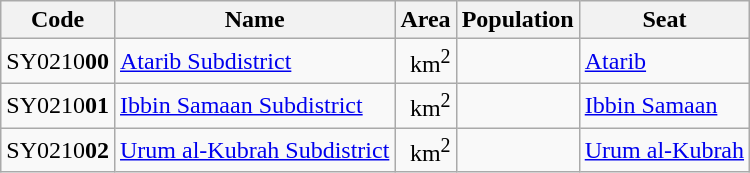<table class="wikitable sortable">
<tr>
<th>Code</th>
<th>Name</th>
<th>Area</th>
<th>Population</th>
<th>Seat</th>
</tr>
<tr>
<td>SY0210<strong>00</strong></td>
<td><a href='#'>Atarib Subdistrict</a></td>
<td align=right> km<sup>2</sup></td>
<td align=right></td>
<td><a href='#'>Atarib</a></td>
</tr>
<tr>
<td>SY0210<strong>01</strong></td>
<td><a href='#'>Ibbin Samaan Subdistrict</a></td>
<td align=right> km<sup>2</sup></td>
<td align=right></td>
<td><a href='#'>Ibbin Samaan</a></td>
</tr>
<tr>
<td>SY0210<strong>02</strong></td>
<td><a href='#'>Urum al-Kubrah Subdistrict</a></td>
<td align=right> km<sup>2</sup></td>
<td align=right></td>
<td><a href='#'>Urum al-Kubrah</a></td>
</tr>
</table>
